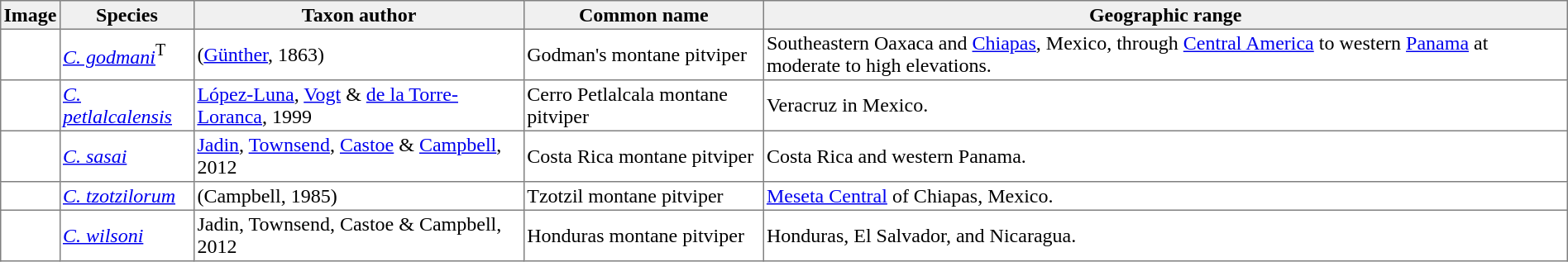<table cellspacing=0 cellpadding=2 border=1 style="border-collapse: collapse;">
<tr>
<th bgcolor="#f0f0f0">Image</th>
<th bgcolor="#f0f0f0">Species</th>
<th bgcolor="#f0f0f0">Taxon author</th>
<th bgcolor="#f0f0f0">Common name</th>
<th bgcolor="#f0f0f0">Geographic range</th>
</tr>
<tr>
<td></td>
<td><em><a href='#'>C. godmani</a></em><span><sup>T</sup></span></td>
<td>(<a href='#'>Günther</a>, 1863)</td>
<td>Godman's montane pitviper</td>
<td>Southeastern Oaxaca and <a href='#'>Chiapas</a>, Mexico, through <a href='#'>Central America</a> to western <a href='#'>Panama</a> at moderate to high elevations.</td>
</tr>
<tr>
<td></td>
<td><em><a href='#'>C. petlalcalensis</a></em></td>
<td><a href='#'>López-Luna</a>, <a href='#'>Vogt</a> & <a href='#'>de la Torre-Loranca</a>, 1999</td>
<td>Cerro Petlalcala montane pitviper</td>
<td>Veracruz in Mexico.</td>
</tr>
<tr>
<td></td>
<td><em><a href='#'>C. sasai</a></em></td>
<td><a href='#'>Jadin</a>, <a href='#'>Townsend</a>, <a href='#'>Castoe</a> & <a href='#'>Campbell</a>, 2012</td>
<td>Costa Rica montane pitviper</td>
<td>Costa Rica and western Panama.</td>
</tr>
<tr>
<td></td>
<td><em><a href='#'>C. tzotzilorum</a></em></td>
<td>(Campbell, 1985)</td>
<td>Tzotzil montane pitviper</td>
<td><a href='#'>Meseta Central</a> of Chiapas, Mexico.</td>
</tr>
<tr>
<td></td>
<td><em><a href='#'>C. wilsoni</a></em></td>
<td>Jadin, Townsend, Castoe & Campbell, 2012</td>
<td>Honduras montane pitviper</td>
<td>Honduras, El Salvador, and Nicaragua.</td>
</tr>
</table>
